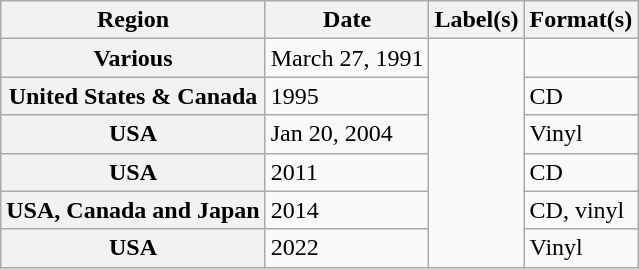<table class="wikitable plainrowheaders">
<tr>
<th scope="col">Region</th>
<th scope="col">Date</th>
<th scope="col">Label(s)</th>
<th scope="col">Format(s)</th>
</tr>
<tr>
<th scope="row" rowspan="1">Various</th>
<td>March 27, 1991</td>
<td rowspan="6"></td>
<td></td>
</tr>
<tr>
<th scope="row" rowspan="1">United States & Canada</th>
<td>1995</td>
<td>CD</td>
</tr>
<tr>
<th scope="row" rowspan="1">USA</th>
<td>Jan 20, 2004</td>
<td>Vinyl</td>
</tr>
<tr>
<th scope="row" rowspan="1">USA</th>
<td>2011</td>
<td>CD</td>
</tr>
<tr>
<th scope="row" rowspan="1">USA, Canada and Japan</th>
<td>2014</td>
<td>CD, vinyl</td>
</tr>
<tr>
<th scope="row" rowspan="1">USA</th>
<td>2022</td>
<td>Vinyl</td>
</tr>
</table>
